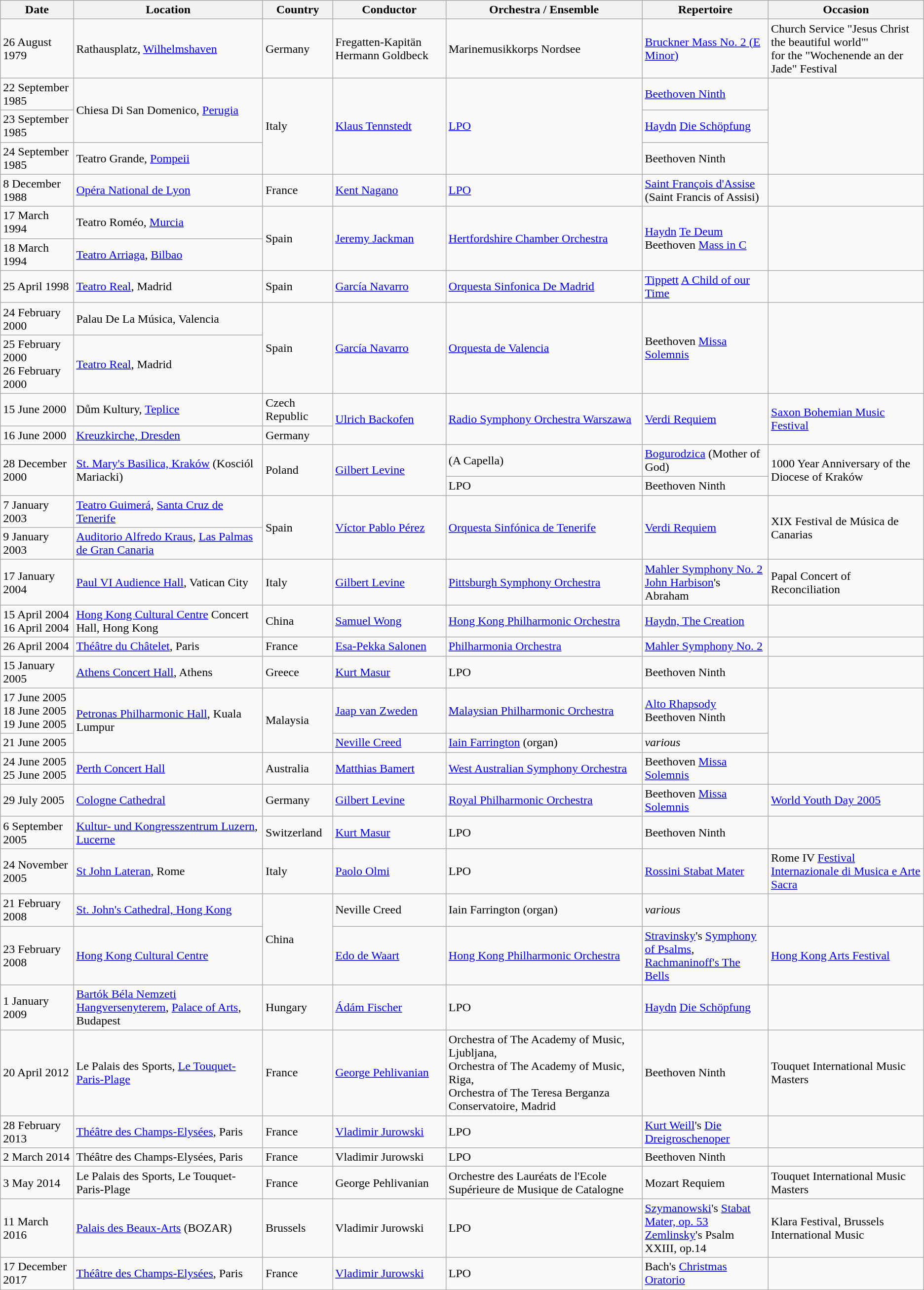<table class="wikitable sortable">
<tr>
<th class="unsortable">Date</th>
<th class="unsortable">Location</th>
<th class="unsortable">Country</th>
<th class="unsortable">Conductor</th>
<th class="unsortable">Orchestra / Ensemble</th>
<th class="unsortable">Repertoire</th>
<th class="unsortable">Occasion</th>
</tr>
<tr>
<td>26 August 1979</td>
<td>Rathausplatz, <a href='#'>Wilhelmshaven</a></td>
<td>Germany</td>
<td>Fregatten-Kapitän Hermann Goldbeck</td>
<td>Marinemusikkorps Nordsee</td>
<td><a href='#'>Bruckner Mass No. 2 (E Minor)</a></td>
<td>Church Service "Jesus Christ the beautiful world"' <br>for the "Wochenende an der Jade" Festival</td>
</tr>
<tr>
<td>22 September 1985</td>
<td rowspan="2">Chiesa Di San Domenico, <a href='#'>Perugia</a></td>
<td rowspan="3">Italy</td>
<td rowspan="3"><a href='#'>Klaus Tennstedt</a></td>
<td rowspan="3"><a href='#'>LPO</a></td>
<td><a href='#'>Beethoven Ninth</a></td>
<td rowspan="3"></td>
</tr>
<tr>
<td>23 September 1985</td>
<td><a href='#'>Haydn</a> <a href='#'>Die Schöpfung</a></td>
</tr>
<tr>
<td>24 September 1985</td>
<td>Teatro Grande, <a href='#'>Pompeii</a></td>
<td>Beethoven Ninth</td>
</tr>
<tr>
<td>8 December 1988</td>
<td><a href='#'>Opéra National de Lyon</a></td>
<td>France</td>
<td><a href='#'>Kent Nagano</a></td>
<td><a href='#'>LPO</a></td>
<td><a href='#'>Saint François d'Assise</a> <br>(Saint Francis of Assisi)</td>
<td></td>
</tr>
<tr>
<td>17 March 1994</td>
<td>Teatro Roméo, <a href='#'>Murcia</a></td>
<td rowspan="2">Spain</td>
<td rowspan="2"><a href='#'>Jeremy Jackman</a></td>
<td rowspan="2"><a href='#'>Hertfordshire Chamber Orchestra</a></td>
<td rowspan="2"><a href='#'>Haydn</a> <a href='#'>Te Deum</a><br>Beethoven <a href='#'>Mass in C</a></td>
<td rowspan="2"></td>
</tr>
<tr>
<td>18 March 1994</td>
<td><a href='#'>Teatro Arriaga</a>, <a href='#'>Bilbao</a></td>
</tr>
<tr>
<td>25 April 1998</td>
<td><a href='#'>Teatro Real</a>, Madrid</td>
<td>Spain</td>
<td><a href='#'>García Navarro</a></td>
<td><a href='#'>Orquesta Sinfonica De Madrid</a></td>
<td><a href='#'>Tippett</a> <a href='#'>A Child of our Time</a></td>
<td></td>
</tr>
<tr>
<td>24 February 2000</td>
<td>Palau De La Música, Valencia</td>
<td rowspan="2">Spain</td>
<td rowspan="2"><a href='#'>García Navarro</a></td>
<td rowspan="2"><a href='#'>Orquesta de Valencia</a></td>
<td rowspan="2">Beethoven <a href='#'>Missa Solemnis</a></td>
<td rowspan="2"></td>
</tr>
<tr>
<td>25 February 2000 <br>26 February 2000</td>
<td><a href='#'>Teatro Real</a>, Madrid</td>
</tr>
<tr>
<td>15 June 2000</td>
<td>Dům Kultury, <a href='#'>Teplice</a></td>
<td>Czech Republic</td>
<td rowspan="2"><a href='#'>Ulrich Backofen</a></td>
<td rowspan="2"><a href='#'>Radio Symphony Orchestra Warszawa</a></td>
<td rowspan="2"><a href='#'>Verdi Requiem</a></td>
<td rowspan="2"><a href='#'>Saxon Bohemian Music Festival</a></td>
</tr>
<tr>
<td>16 June 2000</td>
<td><a href='#'>Kreuzkirche, Dresden</a></td>
<td>Germany</td>
</tr>
<tr>
<td rowspan="2">28 December 2000</td>
<td rowspan="2"><a href='#'>St. Mary's Basilica, Kraków</a> (Kosciól Mariacki)</td>
<td rowspan="2">Poland</td>
<td rowspan="2"><a href='#'>Gilbert Levine</a></td>
<td>(A Capella)</td>
<td><a href='#'>Bogurodzica</a> (Mother of God)</td>
<td rowspan="2">1000 Year Anniversary of the Diocese of Kraków</td>
</tr>
<tr>
<td>LPO</td>
<td>Beethoven Ninth</td>
</tr>
<tr>
<td>7 January 2003</td>
<td><a href='#'>Teatro Guimerá</a>, <a href='#'>Santa Cruz de Tenerife</a></td>
<td rowspan="2">Spain</td>
<td rowspan="2"><a href='#'>Víctor Pablo Pérez</a></td>
<td rowspan="2"><a href='#'>Orquesta Sinfónica de Tenerife</a></td>
<td rowspan="2"><a href='#'>Verdi Requiem</a></td>
<td rowspan="2">XIX Festival de Música de Canarias</td>
</tr>
<tr>
<td>9 January 2003</td>
<td><a href='#'>Auditorio Alfredo Kraus</a>, <a href='#'>Las Palmas de Gran Canaria</a></td>
</tr>
<tr>
<td>17 January 2004</td>
<td><a href='#'>Paul VI Audience Hall</a>, Vatican City</td>
<td>Italy</td>
<td><a href='#'>Gilbert Levine</a></td>
<td><a href='#'>Pittsburgh Symphony Orchestra</a></td>
<td><a href='#'>Mahler Symphony No. 2</a><br><a href='#'>John Harbison</a>'s Abraham</td>
<td>Papal Concert of Reconciliation</td>
</tr>
<tr>
<td>15 April 2004<br>16 April 2004</td>
<td><a href='#'>Hong Kong Cultural Centre</a> Concert Hall, Hong Kong</td>
<td>China</td>
<td><a href='#'>Samuel Wong</a></td>
<td><a href='#'>Hong Kong Philharmonic Orchestra</a></td>
<td><a href='#'>Haydn, The Creation</a></td>
<td></td>
</tr>
<tr>
<td>26 April 2004</td>
<td><a href='#'>Théâtre du Châtelet</a>, Paris</td>
<td>France</td>
<td><a href='#'>Esa-Pekka Salonen</a></td>
<td><a href='#'>Philharmonia Orchestra</a></td>
<td><a href='#'>Mahler Symphony No. 2</a></td>
<td></td>
</tr>
<tr>
<td>15 January 2005</td>
<td><a href='#'>Athens Concert Hall</a>, Athens</td>
<td>Greece</td>
<td><a href='#'>Kurt Masur</a></td>
<td>LPO</td>
<td>Beethoven Ninth</td>
<td></td>
</tr>
<tr>
<td>17 June 2005<br>18 June 2005<br>19 June 2005</td>
<td rowspan="2"><a href='#'>Petronas Philharmonic Hall</a>, Kuala Lumpur</td>
<td rowspan="2">Malaysia</td>
<td><a href='#'>Jaap van Zweden</a></td>
<td><a href='#'>Malaysian Philharmonic Orchestra</a></td>
<td><a href='#'>Alto Rhapsody</a><br>Beethoven Ninth</td>
<td rowspan="2"></td>
</tr>
<tr>
<td>21 June 2005</td>
<td><a href='#'>Neville Creed</a></td>
<td><a href='#'>Iain Farrington</a> (organ)</td>
<td><em>various</em></td>
</tr>
<tr>
<td>24 June 2005<br>25 June 2005</td>
<td><a href='#'>Perth Concert Hall</a></td>
<td>Australia</td>
<td><a href='#'>Matthias Bamert</a></td>
<td><a href='#'>West Australian Symphony Orchestra</a></td>
<td>Beethoven <a href='#'>Missa Solemnis</a></td>
<td></td>
</tr>
<tr>
<td>29 July 2005</td>
<td><a href='#'>Cologne Cathedral</a></td>
<td>Germany</td>
<td><a href='#'>Gilbert Levine</a></td>
<td><a href='#'>Royal Philharmonic Orchestra</a></td>
<td>Beethoven <a href='#'>Missa Solemnis</a></td>
<td><a href='#'>World Youth Day 2005</a></td>
</tr>
<tr>
<td>6 September 2005</td>
<td><a href='#'>Kultur- und Kongresszentrum Luzern</a>, <a href='#'>Lucerne</a></td>
<td>Switzerland</td>
<td><a href='#'>Kurt Masur</a></td>
<td>LPO</td>
<td>Beethoven Ninth</td>
<td></td>
</tr>
<tr>
<td>24 November 2005</td>
<td><a href='#'>St John Lateran</a>, Rome</td>
<td>Italy</td>
<td><a href='#'>Paolo Olmi</a></td>
<td>LPO</td>
<td><a href='#'>Rossini Stabat Mater</a></td>
<td>Rome IV <a href='#'>Festival Internazionale di Musica e Arte Sacra</a></td>
</tr>
<tr>
<td>21 February 2008</td>
<td><a href='#'>St. John's Cathedral, Hong Kong</a></td>
<td rowspan="2">China</td>
<td>Neville Creed</td>
<td>Iain Farrington (organ)</td>
<td><em>various</em></td>
<td></td>
</tr>
<tr>
<td>23 February 2008</td>
<td><a href='#'>Hong Kong Cultural Centre</a></td>
<td><a href='#'>Edo de Waart</a></td>
<td><a href='#'>Hong Kong Philharmonic Orchestra</a></td>
<td><a href='#'>Stravinsky</a>'s <a href='#'>Symphony of Psalms</a>,<br><a href='#'>Rachmaninoff's The Bells</a></td>
<td><a href='#'>Hong Kong Arts Festival</a></td>
</tr>
<tr>
<td>1 January 2009</td>
<td><a href='#'>Bartók Béla Nemzeti Hangversenyterem</a>, <a href='#'>Palace of Arts</a>, Budapest</td>
<td>Hungary</td>
<td><a href='#'>Ádám Fischer</a></td>
<td>LPO</td>
<td><a href='#'>Haydn</a> <a href='#'>Die Schöpfung</a></td>
<td></td>
</tr>
<tr>
<td>20 April 2012</td>
<td>Le Palais des Sports, <a href='#'>Le Touquet-Paris-Plage</a></td>
<td>France</td>
<td><a href='#'>George Pehlivanian</a></td>
<td>Orchestra of The Academy of Music, Ljubljana, <br> Orchestra of The Academy of Music, Riga, <br> Orchestra of The Teresa Berganza Conservatoire, Madrid</td>
<td>Beethoven Ninth</td>
<td>Touquet International Music Masters</td>
</tr>
<tr>
<td>28 February 2013</td>
<td><a href='#'>Théâtre des Champs-Elysées</a>, Paris</td>
<td>France</td>
<td><a href='#'>Vladimir Jurowski</a></td>
<td>LPO</td>
<td><a href='#'>Kurt Weill</a>'s <a href='#'>Die Dreigroschenoper</a></td>
<td></td>
</tr>
<tr>
<td>2 March 2014</td>
<td>Théâtre des Champs-Elysées, Paris</td>
<td>France</td>
<td>Vladimir Jurowski</td>
<td>LPO</td>
<td>Beethoven Ninth</td>
<td></td>
</tr>
<tr>
<td>3 May 2014</td>
<td>Le Palais des Sports, Le Touquet-Paris-Plage</td>
<td>France</td>
<td>George Pehlivanian</td>
<td>Orchestre des Lauréats de l'Ecole Supérieure de Musique de Catalogne</td>
<td>Mozart Requiem</td>
<td>Touquet International Music Masters</td>
</tr>
<tr>
<td>11 March 2016</td>
<td><a href='#'>Palais des Beaux-Arts</a> (BOZAR)</td>
<td>Brussels</td>
<td>Vladimir Jurowski</td>
<td>LPO</td>
<td><a href='#'>Szymanowski</a>'s <a href='#'>Stabat Mater, op. 53</a> <br><a href='#'>Zemlinsky</a>'s Psalm XXIII, op.14</td>
<td>Klara Festival, Brussels International Music</td>
</tr>
<tr>
<td>17 December 2017</td>
<td><a href='#'>Théâtre des Champs-Elysées</a>, Paris</td>
<td>France</td>
<td><a href='#'>Vladimir Jurowski</a></td>
<td>LPO</td>
<td>Bach's <a href='#'>Christmas Oratorio</a></td>
<td></td>
</tr>
</table>
